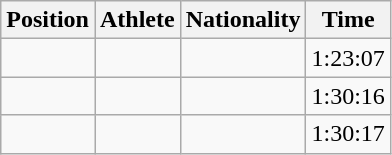<table class="wikitable sortable">
<tr>
<th scope="col">Position</th>
<th scope="col">Athlete</th>
<th scope="col">Nationality</th>
<th scope="col">Time</th>
</tr>
<tr>
<td align=center></td>
<td></td>
<td></td>
<td>1:23:07</td>
</tr>
<tr>
<td align=center></td>
<td></td>
<td></td>
<td>1:30:16</td>
</tr>
<tr>
<td align=center></td>
<td></td>
<td></td>
<td>1:30:17</td>
</tr>
</table>
